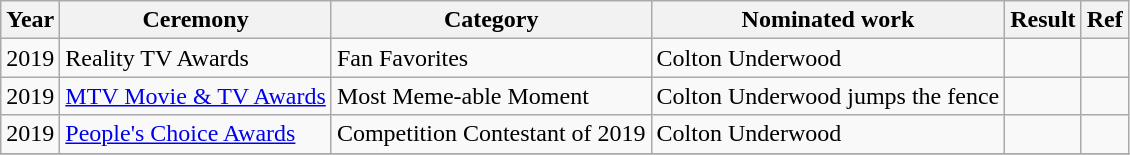<table class="wikitable">
<tr>
<th>Year</th>
<th>Ceremony</th>
<th>Category</th>
<th>Nominated work</th>
<th>Result</th>
<th>Ref</th>
</tr>
<tr>
<td>2019</td>
<td>Reality TV Awards</td>
<td>Fan Favorites</td>
<td>Colton Underwood</td>
<td></td>
<td></td>
</tr>
<tr>
<td>2019</td>
<td><a href='#'>MTV Movie & TV Awards</a></td>
<td>Most Meme-able Moment</td>
<td>Colton Underwood jumps the fence</td>
<td></td>
<td></td>
</tr>
<tr>
<td>2019</td>
<td><a href='#'>People's Choice Awards</a></td>
<td>Competition Contestant of 2019</td>
<td>Colton Underwood</td>
<td></td>
<td></td>
</tr>
<tr>
</tr>
</table>
